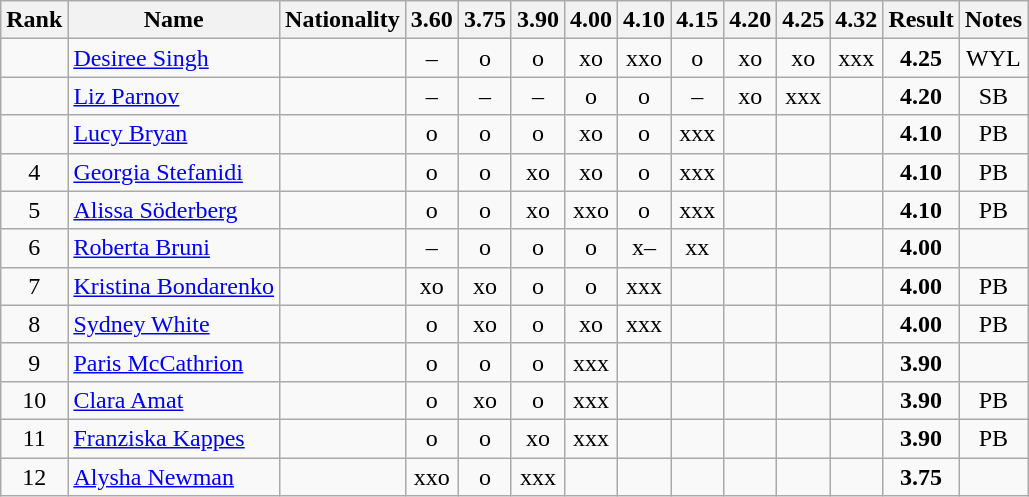<table class="wikitable sortable" style="text-align:center">
<tr>
<th>Rank</th>
<th>Name</th>
<th>Nationality</th>
<th>3.60</th>
<th>3.75</th>
<th>3.90</th>
<th>4.00</th>
<th>4.10</th>
<th>4.15</th>
<th>4.20</th>
<th>4.25</th>
<th>4.32</th>
<th>Result</th>
<th>Notes</th>
</tr>
<tr>
<td></td>
<td align=left><a href='#'>Desiree Singh</a></td>
<td align=left></td>
<td>–</td>
<td>o</td>
<td>o</td>
<td>xo</td>
<td>xxo</td>
<td>o</td>
<td>xo</td>
<td>xo</td>
<td>xxx</td>
<td><strong>4.25</strong></td>
<td>WYL</td>
</tr>
<tr>
<td></td>
<td align=left><a href='#'>Liz Parnov</a></td>
<td align=left></td>
<td>–</td>
<td>–</td>
<td>–</td>
<td>o</td>
<td>o</td>
<td>–</td>
<td>xo</td>
<td>xxx</td>
<td></td>
<td><strong>4.20</strong></td>
<td>SB</td>
</tr>
<tr>
<td></td>
<td align=left><a href='#'>Lucy Bryan</a></td>
<td align=left></td>
<td>o</td>
<td>o</td>
<td>o</td>
<td>xo</td>
<td>o</td>
<td>xxx</td>
<td></td>
<td></td>
<td></td>
<td><strong>4.10</strong></td>
<td>PB</td>
</tr>
<tr>
<td>4</td>
<td align=left><a href='#'>Georgia Stefanidi</a></td>
<td align=left></td>
<td>o</td>
<td>o</td>
<td>xo</td>
<td>xo</td>
<td>o</td>
<td>xxx</td>
<td></td>
<td></td>
<td></td>
<td><strong>4.10</strong></td>
<td>PB</td>
</tr>
<tr>
<td>5</td>
<td align=left><a href='#'>Alissa Söderberg</a></td>
<td align=left></td>
<td>o</td>
<td>o</td>
<td>xo</td>
<td>xxo</td>
<td>o</td>
<td>xxx</td>
<td></td>
<td></td>
<td></td>
<td><strong>4.10</strong></td>
<td>PB</td>
</tr>
<tr>
<td>6</td>
<td align=left><a href='#'>Roberta Bruni</a></td>
<td align=left></td>
<td>–</td>
<td>o</td>
<td>o</td>
<td>o</td>
<td>x–</td>
<td>xx</td>
<td></td>
<td></td>
<td></td>
<td><strong>4.00</strong></td>
<td></td>
</tr>
<tr>
<td>7</td>
<td align=left><a href='#'>Kristina Bondarenko</a></td>
<td align=left></td>
<td>xo</td>
<td>xo</td>
<td>o</td>
<td>o</td>
<td>xxx</td>
<td></td>
<td></td>
<td></td>
<td></td>
<td><strong>4.00</strong></td>
<td>PB</td>
</tr>
<tr>
<td>8</td>
<td align=left><a href='#'>Sydney White</a></td>
<td align=left></td>
<td>o</td>
<td>xo</td>
<td>o</td>
<td>xo</td>
<td>xxx</td>
<td></td>
<td></td>
<td></td>
<td></td>
<td><strong>4.00</strong></td>
<td>PB</td>
</tr>
<tr>
<td>9</td>
<td align=left><a href='#'>Paris McCathrion</a></td>
<td align=left></td>
<td>o</td>
<td>o</td>
<td>o</td>
<td>xxx</td>
<td></td>
<td></td>
<td></td>
<td></td>
<td></td>
<td><strong>3.90</strong></td>
<td></td>
</tr>
<tr>
<td>10</td>
<td align=left><a href='#'>Clara Amat</a></td>
<td align=left></td>
<td>o</td>
<td>xo</td>
<td>o</td>
<td>xxx</td>
<td></td>
<td></td>
<td></td>
<td></td>
<td></td>
<td><strong>3.90</strong></td>
<td>PB</td>
</tr>
<tr>
<td>11</td>
<td align=left><a href='#'>Franziska Kappes</a></td>
<td align=left></td>
<td>o</td>
<td>o</td>
<td>xo</td>
<td>xxx</td>
<td></td>
<td></td>
<td></td>
<td></td>
<td></td>
<td><strong>3.90</strong></td>
<td>PB</td>
</tr>
<tr>
<td>12</td>
<td align=left><a href='#'>Alysha Newman</a></td>
<td align=left></td>
<td>xxo</td>
<td>o</td>
<td>xxx</td>
<td></td>
<td></td>
<td></td>
<td></td>
<td></td>
<td></td>
<td><strong>3.75</strong></td>
<td></td>
</tr>
</table>
